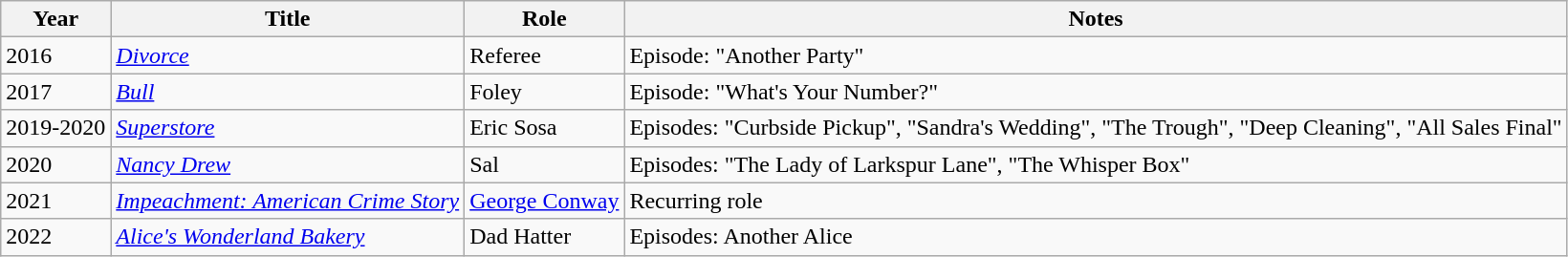<table class="wikitable sortable">
<tr>
<th>Year</th>
<th>Title</th>
<th>Role</th>
<th class="unsortable">Notes</th>
</tr>
<tr>
<td>2016</td>
<td><em><a href='#'>Divorce</a></em></td>
<td>Referee</td>
<td>Episode: "Another Party"</td>
</tr>
<tr>
<td>2017</td>
<td><em><a href='#'>Bull</a></em></td>
<td>Foley</td>
<td>Episode: "What's Your Number?"</td>
</tr>
<tr>
<td>2019-2020</td>
<td><em><a href='#'>Superstore</a></em></td>
<td>Eric Sosa</td>
<td>Episodes: "Curbside Pickup", "Sandra's Wedding", "The Trough", "Deep Cleaning", "All Sales Final"</td>
</tr>
<tr>
<td>2020</td>
<td><em><a href='#'>Nancy Drew</a></em></td>
<td>Sal</td>
<td>Episodes: "The Lady of Larkspur Lane", "The Whisper Box"</td>
</tr>
<tr>
<td>2021</td>
<td><em><a href='#'>Impeachment: American Crime Story</a></em></td>
<td><a href='#'>George Conway</a></td>
<td>Recurring role</td>
</tr>
<tr>
<td>2022</td>
<td><em><a href='#'>Alice's Wonderland Bakery</a></em></td>
<td>Dad Hatter</td>
<td>Episodes: Another Alice</td>
</tr>
</table>
